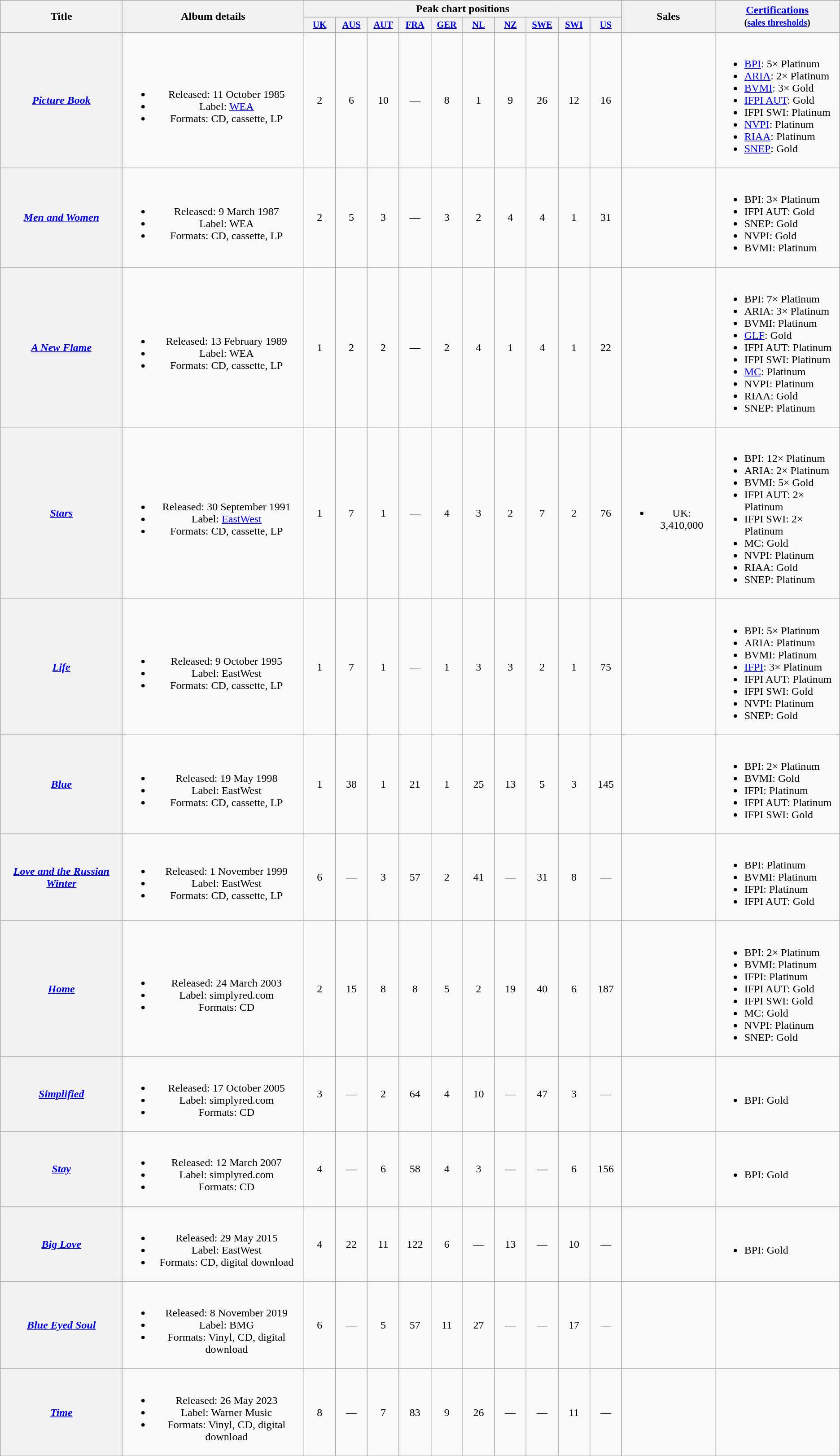<table class="wikitable plainrowheaders" style="text-align:center;">
<tr>
<th scope="col" rowspan="2">Title</th>
<th scope="col" rowspan="2">Album details</th>
<th scope="col" colspan="10">Peak chart positions</th>
<th scope="col" rowspan="2">Sales</th>
<th scope="col" rowspan="2"><a href='#'>Certifications</a><br><small>(<a href='#'>sales thresholds</a>)</small></th>
</tr>
<tr>
<th scope="col" style="width:3em;font-size:85%"><a href='#'>UK</a><br></th>
<th scope="col" style="width:3em;font-size:85%"><a href='#'>AUS</a><br></th>
<th scope="col" style="width:3em;font-size:85%"><a href='#'>AUT</a><br></th>
<th scope="col" style="width:3em;font-size:85%"><a href='#'>FRA</a><br></th>
<th scope="col" style="width:3em;font-size:85%"><a href='#'>GER</a><br></th>
<th scope="col" style="width:3em;font-size:85%"><a href='#'>NL</a><br></th>
<th scope="col" style="width:3em;font-size:85%"><a href='#'>NZ</a><br></th>
<th scope="col" style="width:3em;font-size:85%"><a href='#'>SWE</a><br></th>
<th scope="col" style="width:3em;font-size:85%"><a href='#'>SWI</a><br></th>
<th scope="col" style="width:3em;font-size:85%"><a href='#'>US</a><br></th>
</tr>
<tr>
<th scope="row"><em><a href='#'>Picture Book</a></em></th>
<td><br><ul><li>Released: 11 October 1985</li><li>Label: <a href='#'>WEA</a></li><li>Formats: CD, cassette, LP</li></ul></td>
<td>2</td>
<td>6</td>
<td>10</td>
<td>—</td>
<td>8</td>
<td>1</td>
<td>9</td>
<td>26</td>
<td>12</td>
<td>16</td>
<td></td>
<td align="left"><br><ul><li><a href='#'>BPI</a>: 5× Platinum</li><li><a href='#'>ARIA</a>: 2× Platinum</li><li><a href='#'>BVMI</a>: 3× Gold</li><li><a href='#'>IFPI AUT</a>: Gold</li><li>IFPI SWI: Platinum</li><li><a href='#'>NVPI</a>: Platinum</li><li><a href='#'>RIAA</a>: Platinum</li><li><a href='#'>SNEP</a>: Gold</li></ul></td>
</tr>
<tr>
<th scope="row"><em><a href='#'>Men and Women</a></em></th>
<td><br><ul><li>Released: 9 March 1987</li><li>Label: WEA</li><li>Formats: CD, cassette, LP</li></ul></td>
<td>2</td>
<td>5</td>
<td>3</td>
<td>—</td>
<td>3</td>
<td>2</td>
<td>4</td>
<td>4</td>
<td>1</td>
<td>31</td>
<td></td>
<td align="left"><br><ul><li>BPI: 3× Platinum</li><li>IFPI AUT: Gold</li><li>SNEP: Gold</li><li>NVPI: Gold</li><li>BVMI: Platinum</li></ul></td>
</tr>
<tr>
<th scope="row"><em><a href='#'>A New Flame</a></em></th>
<td><br><ul><li>Released: 13 February 1989</li><li>Label: WEA</li><li>Formats: CD, cassette, LP</li></ul></td>
<td>1</td>
<td>2</td>
<td>2</td>
<td>—</td>
<td>2</td>
<td>4</td>
<td>1</td>
<td>4</td>
<td>1</td>
<td>22</td>
<td></td>
<td align="left"><br><ul><li>BPI: 7× Platinum</li><li>ARIA: 3× Platinum</li><li>BVMI: Platinum</li><li><a href='#'>GLF</a>: Gold</li><li>IFPI AUT: Platinum</li><li>IFPI SWI: Platinum</li><li><a href='#'>MC</a>: Platinum</li><li>NVPI: Platinum</li><li>RIAA: Gold</li><li>SNEP: Platinum</li></ul></td>
</tr>
<tr>
<th scope="row"><em><a href='#'>Stars</a></em></th>
<td><br><ul><li>Released: 30 September 1991</li><li>Label: <a href='#'>EastWest</a></li><li>Formats: CD, cassette, LP</li></ul></td>
<td>1</td>
<td>7</td>
<td>1</td>
<td>—</td>
<td>4</td>
<td>3</td>
<td>2</td>
<td>7</td>
<td>2</td>
<td>76</td>
<td><br><ul><li>UK: 3,410,000</li></ul></td>
<td align="left"><br><ul><li>BPI: 12× Platinum</li><li>ARIA: 2× Platinum</li><li>BVMI: 5× Gold</li><li>IFPI AUT: 2× Platinum</li><li>IFPI SWI: 2× Platinum</li><li>MC: Gold</li><li>NVPI: Platinum</li><li>RIAA: Gold</li><li>SNEP: Platinum</li></ul></td>
</tr>
<tr>
<th scope="row"><em><a href='#'>Life</a></em></th>
<td><br><ul><li>Released: 9 October 1995</li><li>Label: EastWest</li><li>Formats: CD, cassette, LP</li></ul></td>
<td>1</td>
<td>7</td>
<td>1</td>
<td>—</td>
<td>1</td>
<td>3</td>
<td>3</td>
<td>2</td>
<td>1</td>
<td>75</td>
<td></td>
<td align="left"><br><ul><li>BPI: 5× Platinum</li><li>ARIA: Platinum</li><li>BVMI: Platinum</li><li><a href='#'>IFPI</a>: 3× Platinum</li><li>IFPI AUT: Platinum</li><li>IFPI SWI: Gold</li><li>NVPI: Platinum</li><li>SNEP: Gold</li></ul></td>
</tr>
<tr>
<th scope="row"><em><a href='#'>Blue</a></em></th>
<td><br><ul><li>Released: 19 May 1998</li><li>Label: EastWest</li><li>Formats: CD, cassette, LP</li></ul></td>
<td>1</td>
<td>38</td>
<td>1</td>
<td>21</td>
<td>1</td>
<td>25</td>
<td>13</td>
<td>5</td>
<td>3</td>
<td>145</td>
<td></td>
<td align="left"><br><ul><li>BPI: 2× Platinum</li><li>BVMI: Gold</li><li>IFPI: Platinum</li><li>IFPI AUT: Platinum</li><li>IFPI SWI: Gold</li></ul></td>
</tr>
<tr>
<th scope="row"><em><a href='#'>Love and the Russian Winter</a></em></th>
<td><br><ul><li>Released: 1 November 1999</li><li>Label: EastWest</li><li>Formats: CD, cassette, LP</li></ul></td>
<td>6</td>
<td>—</td>
<td>3</td>
<td>57</td>
<td>2</td>
<td>41</td>
<td>—</td>
<td>31</td>
<td>8</td>
<td>—</td>
<td></td>
<td align="left"><br><ul><li>BPI: Platinum</li><li>BVMI: Platinum</li><li>IFPI: Platinum</li><li>IFPI AUT: Gold</li></ul></td>
</tr>
<tr>
<th scope="row"><em><a href='#'>Home</a></em></th>
<td><br><ul><li>Released: 24 March 2003</li><li>Label: simplyred.com</li><li>Formats: CD</li></ul></td>
<td>2</td>
<td>15</td>
<td>8</td>
<td>8</td>
<td>5</td>
<td>2</td>
<td>19</td>
<td>40</td>
<td>6</td>
<td>187</td>
<td></td>
<td align="left"><br><ul><li>BPI: 2× Platinum</li><li>BVMI: Platinum</li><li>IFPI: Platinum</li><li>IFPI AUT: Gold</li><li>IFPI SWI: Gold</li><li>MC: Gold</li><li>NVPI: Platinum</li><li>SNEP: Gold</li></ul></td>
</tr>
<tr>
<th scope="row"><em><a href='#'>Simplified</a></em></th>
<td><br><ul><li>Released: 17 October 2005</li><li>Label: simplyred.com</li><li>Formats: CD</li></ul></td>
<td>3</td>
<td>—</td>
<td>2</td>
<td>64</td>
<td>4</td>
<td>10</td>
<td>—</td>
<td>47</td>
<td>3</td>
<td>—</td>
<td></td>
<td align="left"><br><ul><li>BPI: Gold</li></ul></td>
</tr>
<tr>
<th scope="row"><em><a href='#'>Stay</a></em></th>
<td><br><ul><li>Released: 12 March 2007</li><li>Label: simplyred.com</li><li>Formats: CD</li></ul></td>
<td>4</td>
<td>—</td>
<td>6</td>
<td>58</td>
<td>4</td>
<td>3</td>
<td>—</td>
<td>—</td>
<td>6</td>
<td>156</td>
<td></td>
<td align="left"><br><ul><li>BPI: Gold</li></ul></td>
</tr>
<tr>
<th scope="row"><em><a href='#'>Big Love</a></em></th>
<td><br><ul><li>Released: 29 May 2015</li><li>Label: EastWest</li><li>Formats: CD, digital download</li></ul></td>
<td>4</td>
<td>22</td>
<td>11</td>
<td>122</td>
<td>6</td>
<td>—</td>
<td>13</td>
<td>—</td>
<td>10</td>
<td>—</td>
<td></td>
<td align="left"><br><ul><li>BPI: Gold</li></ul></td>
</tr>
<tr>
<th scope="row"><em><a href='#'>Blue Eyed Soul</a></em></th>
<td><br><ul><li>Released: 8 November 2019</li><li>Label: BMG</li><li>Formats: Vinyl, CD, digital download</li></ul></td>
<td>6</td>
<td>—</td>
<td>5</td>
<td>57</td>
<td>11</td>
<td>27</td>
<td>—</td>
<td>—</td>
<td>17</td>
<td>—</td>
<td></td>
<td align="left"></td>
</tr>
<tr>
<th scope="row"><em><a href='#'>Time</a></em></th>
<td><br><ul><li>Released: 26 May 2023</li><li>Label: Warner Music</li><li>Formats: Vinyl, CD, digital download</li></ul></td>
<td>8</td>
<td>—</td>
<td>7</td>
<td>83</td>
<td>9</td>
<td>26</td>
<td>—</td>
<td>—</td>
<td>11</td>
<td>—</td>
<td></td>
</tr>
</table>
